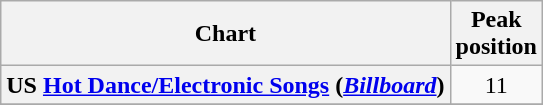<table class="wikitable plainrowheaders sortable" style="text-align:center">
<tr>
<th>Chart</th>
<th>Peak<br>position</th>
</tr>
<tr>
<th scope="row">US <a href='#'>Hot Dance/Electronic Songs</a> (<em><a href='#'>Billboard</a></em>)</th>
<td>11</td>
</tr>
<tr>
</tr>
</table>
